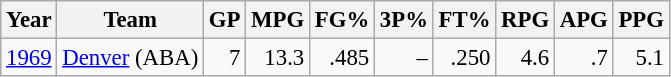<table class="wikitable sortable" style="font-size:95%; text-align:right;">
<tr>
<th>Year</th>
<th>Team</th>
<th>GP</th>
<th>MPG</th>
<th>FG%</th>
<th>3P%</th>
<th>FT%</th>
<th>RPG</th>
<th>APG</th>
<th>PPG</th>
</tr>
<tr>
<td style="text-align:left;"><a href='#'>1969</a></td>
<td style="text-align:left;"><a href='#'>Denver</a> (ABA)</td>
<td>7</td>
<td>13.3</td>
<td>.485</td>
<td>–</td>
<td>.250</td>
<td>4.6</td>
<td>.7</td>
<td>5.1</td>
</tr>
</table>
